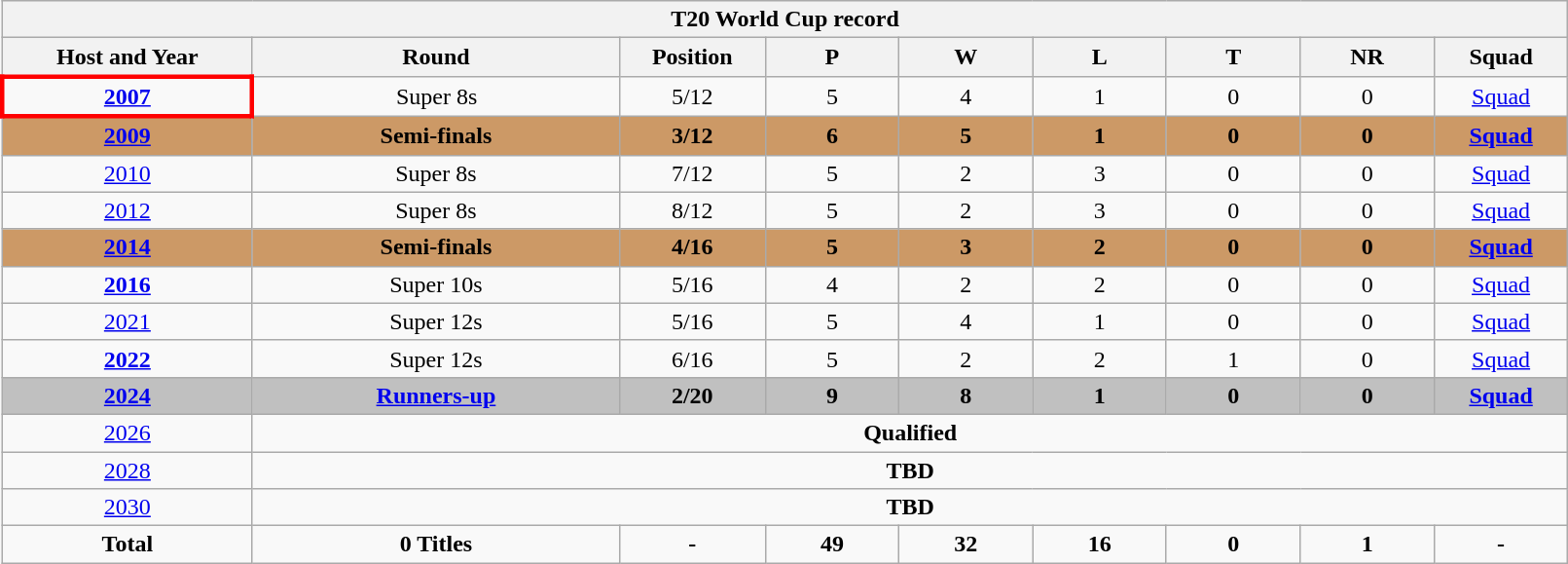<table class="wikitable" style="text-align: center; width:85%">
<tr>
<th colspan=9>T20 World Cup record</th>
</tr>
<tr>
<th width=100>Host and Year</th>
<th width=150>Round</th>
<th width=50>Position</th>
<th width=50>P</th>
<th width=50>W</th>
<th width=50>L</th>
<th width=50>T</th>
<th width=50>NR</th>
<th width=50>Squad</th>
</tr>
<tr>
<td style="border: 3px solid red"> <strong><a href='#'>2007</a></strong></td>
<td>Super 8s</td>
<td>5/12</td>
<td>5</td>
<td>4</td>
<td>1</td>
<td>0</td>
<td>0</td>
<td><a href='#'>Squad</a></td>
</tr>
<tr bgcolor="cc9966">
<td> <strong><a href='#'>2009</a></strong></td>
<td><strong>Semi-finals</strong></td>
<td><strong>3/12</strong></td>
<td><strong>6</strong></td>
<td><strong>5</strong></td>
<td><strong>1</strong></td>
<td><strong>0</strong></td>
<td><strong>0</strong></td>
<td><strong><a href='#'>Squad</a></strong></td>
</tr>
<tr>
<td> <a href='#'>2010</a></td>
<td>Super 8s</td>
<td>7/12</td>
<td>5</td>
<td>2</td>
<td>3</td>
<td>0</td>
<td>0</td>
<td><a href='#'>Squad</a></td>
</tr>
<tr>
<td> <a href='#'>2012</a></td>
<td>Super 8s</td>
<td>8/12</td>
<td>5</td>
<td>2</td>
<td>3</td>
<td>0</td>
<td>0</td>
<td><a href='#'>Squad</a></td>
</tr>
<tr bgcolor="cc9966">
<td> <strong><a href='#'>2014</a></strong></td>
<td><strong>Semi-finals</strong></td>
<td><strong>4/16</strong></td>
<td><strong>5</strong></td>
<td><strong>3</strong></td>
<td><strong>2</strong></td>
<td><strong>0</strong></td>
<td><strong>0</strong></td>
<td><strong><a href='#'>Squad</a></strong></td>
</tr>
<tr>
<td> <strong><a href='#'>2016</a></strong></td>
<td>Super 10s</td>
<td>5/16</td>
<td>4</td>
<td>2</td>
<td>2</td>
<td>0</td>
<td>0</td>
<td><a href='#'>Squad</a></td>
</tr>
<tr>
<td>  <a href='#'>2021</a></td>
<td>Super 12s</td>
<td>5/16</td>
<td>5</td>
<td>4</td>
<td>1</td>
<td>0</td>
<td>0</td>
<td><a href='#'>Squad</a></td>
</tr>
<tr>
<td> <strong><a href='#'>2022</a></strong></td>
<td>Super 12s</td>
<td>6/16</td>
<td>5</td>
<td>2</td>
<td>2</td>
<td>1</td>
<td>0</td>
<td><a href='#'>Squad</a></td>
</tr>
<tr style="background:silver;">
<td>  <strong><a href='#'>2024</a></strong></td>
<td><a href='#'><strong>Runners-up</strong></a></td>
<td><strong>2/20</strong></td>
<td><strong>9</strong></td>
<td><strong>8</strong></td>
<td><strong>1</strong></td>
<td><strong>0</strong></td>
<td><strong>0</strong></td>
<td><a href='#'><strong>Squad</strong></a></td>
</tr>
<tr>
<td>  <a href='#'>2026</a></td>
<td colspan=9><strong>Qualified</strong></td>
</tr>
<tr>
<td>  <a href='#'>2028</a></td>
<td colspan=8><strong>TBD</strong></td>
</tr>
<tr>
<td>    <a href='#'>2030</a></td>
<td colspan=8><strong>TBD</strong></td>
</tr>
<tr>
<td><strong>Total</strong></td>
<td><strong>0 Titles</strong></td>
<td><strong>-</strong></td>
<td><strong>49</strong></td>
<td><strong>32</strong></td>
<td><strong>16</strong></td>
<td><strong>0</strong></td>
<td><strong>1</strong></td>
<td><strong>-</strong></td>
</tr>
</table>
